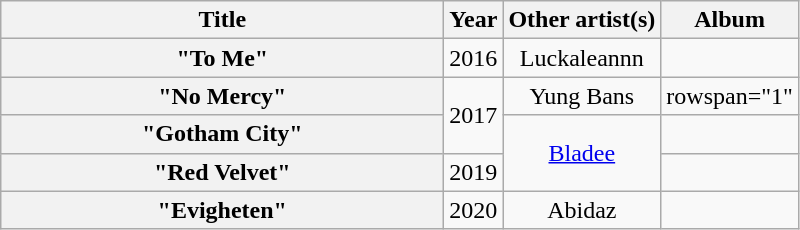<table class="wikitable plainrowheaders" style="text-align:center;">
<tr>
<th scope="col" style="width:18em;">Title</th>
<th scope="col">Year</th>
<th scope="col">Other artist(s)</th>
<th scope="col">Album</th>
</tr>
<tr>
<th scope="row">"To Me"</th>
<td rowspan="1">2016</td>
<td>Luckaleannn</td>
<td></td>
</tr>
<tr>
<th scope="row">"No Mercy"</th>
<td rowspan="2">2017</td>
<td>Yung Bans</td>
<td>rowspan="1" </td>
</tr>
<tr>
<th scope="row">"Gotham City"</th>
<td rowspan="2"><a href='#'>Bladee</a></td>
<td></td>
</tr>
<tr>
<th scope="row">"Red Velvet"</th>
<td rowspan="1">2019</td>
<td></td>
</tr>
<tr>
<th scope="row">"Evigheten"</th>
<td rowspan="1">2020</td>
<td>Abidaz</td>
<td></td>
</tr>
</table>
